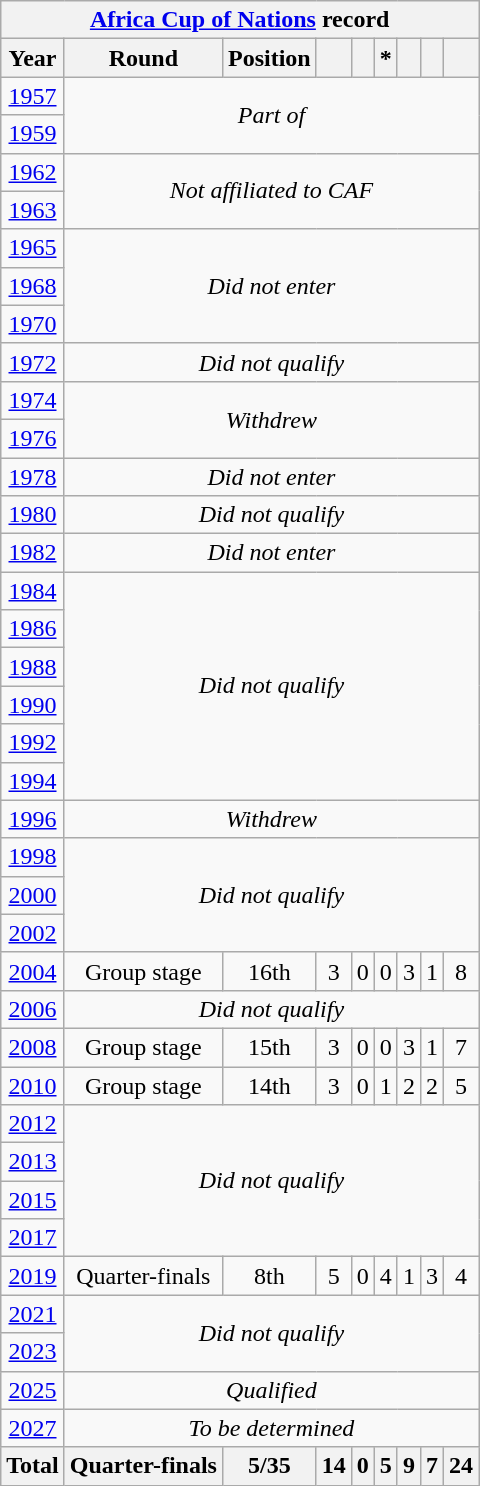<table class="wikitable" style="text-align: center;">
<tr>
<th colspan=9><a href='#'>Africa Cup of Nations</a> record</th>
</tr>
<tr>
<th>Year</th>
<th>Round</th>
<th>Position</th>
<th></th>
<th></th>
<th>*</th>
<th></th>
<th></th>
<th></th>
</tr>
<tr>
<td> <a href='#'>1957</a></td>
<td colspan=8 rowspan=2><em>Part of </em></td>
</tr>
<tr>
<td> <a href='#'>1959</a></td>
</tr>
<tr>
<td> <a href='#'>1962</a></td>
<td rowspan=2 colspan=8><em>Not affiliated to CAF</em></td>
</tr>
<tr>
<td> <a href='#'>1963</a></td>
</tr>
<tr>
<td> <a href='#'>1965</a></td>
<td rowspan=3 colspan=8><em>Did not enter</em></td>
</tr>
<tr>
<td> <a href='#'>1968</a></td>
</tr>
<tr>
<td> <a href='#'>1970</a></td>
</tr>
<tr>
<td> <a href='#'>1972</a></td>
<td colspan=8><em>Did not qualify</em></td>
</tr>
<tr>
<td> <a href='#'>1974</a></td>
<td colspan=8 rowspan=2><em>Withdrew</em></td>
</tr>
<tr>
<td> <a href='#'>1976</a></td>
</tr>
<tr>
<td> <a href='#'>1978</a></td>
<td colspan=8><em>Did not enter</em></td>
</tr>
<tr>
<td> <a href='#'>1980</a></td>
<td colspan=8><em>Did not qualify</em></td>
</tr>
<tr>
<td> <a href='#'>1982</a></td>
<td colspan=8><em>Did not enter</em></td>
</tr>
<tr>
<td> <a href='#'>1984</a></td>
<td colspan=8 rowspan=6><em>Did not qualify</em></td>
</tr>
<tr>
<td> <a href='#'>1986</a></td>
</tr>
<tr>
<td> <a href='#'>1988</a></td>
</tr>
<tr>
<td> <a href='#'>1990</a></td>
</tr>
<tr>
<td> <a href='#'>1992</a></td>
</tr>
<tr>
<td> <a href='#'>1994</a></td>
</tr>
<tr>
<td> <a href='#'>1996</a></td>
<td colspan=8><em>Withdrew</em></td>
</tr>
<tr>
<td> <a href='#'>1998</a></td>
<td colspan=8 rowspan=3><em>Did not qualify</em></td>
</tr>
<tr>
<td>  <a href='#'>2000</a></td>
</tr>
<tr>
<td> <a href='#'>2002</a></td>
</tr>
<tr>
<td> <a href='#'>2004</a></td>
<td>Group stage</td>
<td>16th</td>
<td>3</td>
<td>0</td>
<td>0</td>
<td>3</td>
<td>1</td>
<td>8</td>
</tr>
<tr>
<td> <a href='#'>2006</a></td>
<td colspan=8><em>Did not qualify</em></td>
</tr>
<tr>
<td> <a href='#'>2008</a></td>
<td>Group stage</td>
<td>15th</td>
<td>3</td>
<td>0</td>
<td>0</td>
<td>3</td>
<td>1</td>
<td>7</td>
</tr>
<tr>
<td> <a href='#'>2010</a></td>
<td>Group stage</td>
<td>14th</td>
<td>3</td>
<td>0</td>
<td>1</td>
<td>2</td>
<td>2</td>
<td>5</td>
</tr>
<tr>
<td>  <a href='#'>2012</a></td>
<td colspan=8 rowspan=4><em>Did not qualify</em></td>
</tr>
<tr>
<td> <a href='#'>2013</a></td>
</tr>
<tr>
<td> <a href='#'>2015</a></td>
</tr>
<tr>
<td> <a href='#'>2017</a></td>
</tr>
<tr>
<td> <a href='#'>2019</a></td>
<td>Quarter-finals</td>
<td>8th</td>
<td>5</td>
<td>0</td>
<td>4</td>
<td>1</td>
<td>3</td>
<td>4</td>
</tr>
<tr>
<td> <a href='#'>2021</a></td>
<td rowspan=2 colspan=8><em>Did not qualify</em></td>
</tr>
<tr>
<td> <a href='#'>2023</a></td>
</tr>
<tr>
<td> <a href='#'>2025</a></td>
<td colspan=8><em>Qualified</em></td>
</tr>
<tr>
<td>   <a href='#'>2027</a></td>
<td colspan=8><em>To be determined</em></td>
</tr>
<tr>
<th>Total</th>
<th>Quarter-finals</th>
<th>5/35</th>
<th>14</th>
<th>0</th>
<th>5</th>
<th>9</th>
<th>7</th>
<th>24</th>
</tr>
</table>
